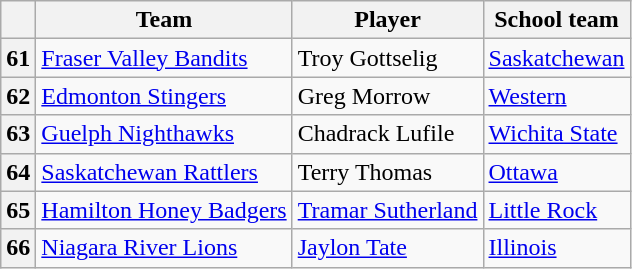<table class="wikitable">
<tr>
<th></th>
<th>Team</th>
<th>Player</th>
<th>School team</th>
</tr>
<tr>
<th>61</th>
<td><a href='#'>Fraser Valley Bandits</a></td>
<td>Troy Gottselig</td>
<td><a href='#'>Saskatchewan</a></td>
</tr>
<tr>
<th>62</th>
<td><a href='#'>Edmonton Stingers</a></td>
<td>Greg Morrow</td>
<td><a href='#'>Western</a></td>
</tr>
<tr>
<th>63</th>
<td><a href='#'>Guelph Nighthawks</a></td>
<td>Chadrack Lufile</td>
<td><a href='#'>Wichita State</a></td>
</tr>
<tr>
<th>64</th>
<td><a href='#'>Saskatchewan Rattlers</a></td>
<td>Terry Thomas</td>
<td><a href='#'>Ottawa</a></td>
</tr>
<tr>
<th>65</th>
<td><a href='#'>Hamilton Honey Badgers</a></td>
<td><a href='#'>Tramar Sutherland</a></td>
<td><a href='#'>Little Rock</a></td>
</tr>
<tr>
<th>66</th>
<td><a href='#'>Niagara River Lions</a></td>
<td><a href='#'>Jaylon Tate</a></td>
<td><a href='#'>Illinois</a></td>
</tr>
</table>
